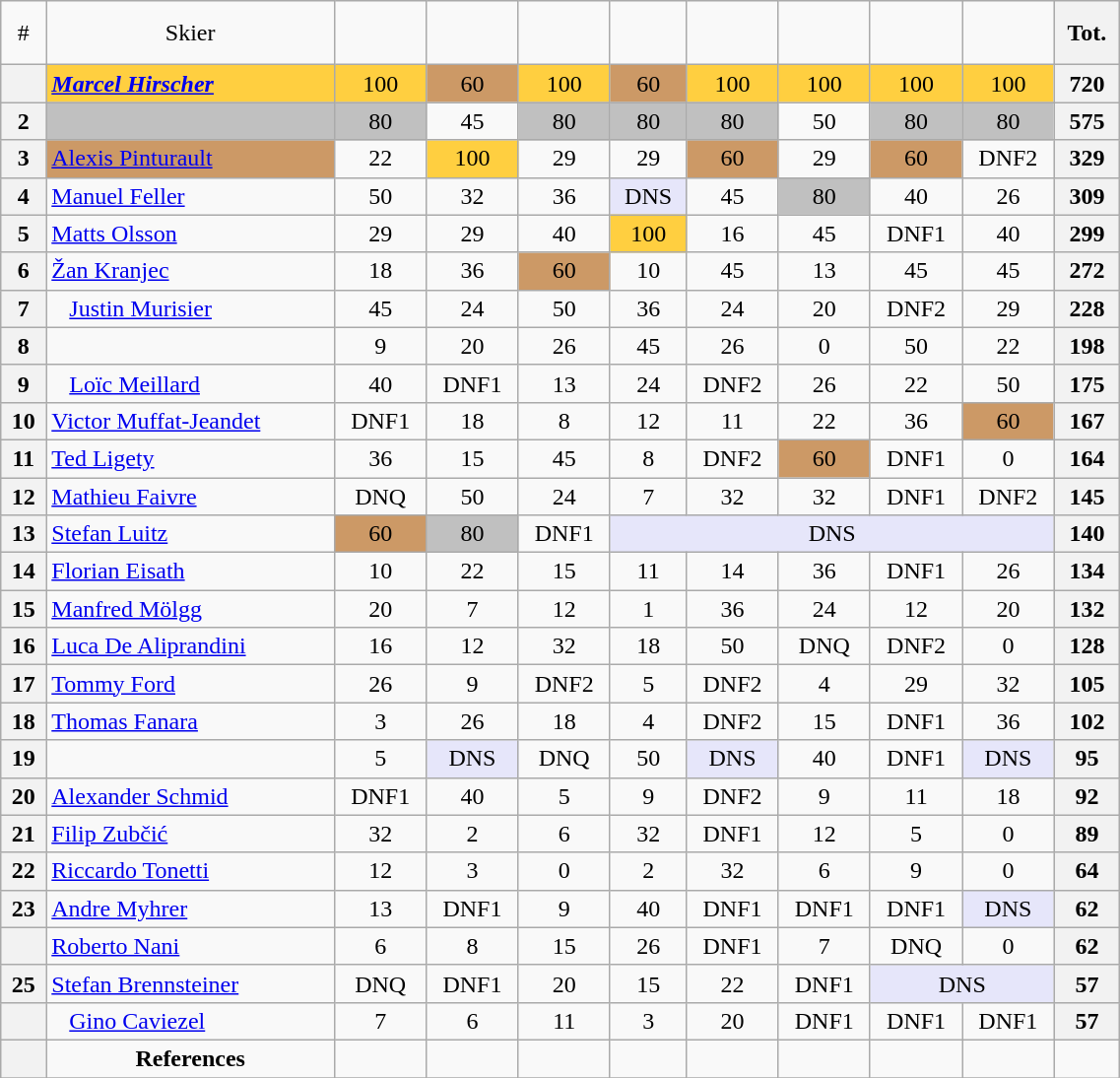<table class="wikitable" width=60% style="font-size:100%; text-align:center;">
<tr>
<td>#</td>
<td>Skier</td>
<td><br> </td>
<td><br> </td>
<td><br> </td>
<td><br> </td>
<td><br>   </td>
<td><br> </td>
<td><br> </td>
<td><br> </td>
<th>Tot.</th>
</tr>
<tr>
<th></th>
<td align=left bgcolor=ffcf40> <strong><em><a href='#'>Marcel Hirscher</a></em></strong></td>
<td bgcolor=ffcf40>100</td>
<td bgcolor=cc9966>60</td>
<td bgcolor=ffcf40>100</td>
<td bgcolor=cc9966>60</td>
<td bgcolor=ffcf40>100</td>
<td bgcolor=ffcf40>100</td>
<td bgcolor=ffcf40>100</td>
<td bgcolor=ffcf40>100</td>
<th>720</th>
</tr>
<tr>
<th>2</th>
<td align=left bgcolor=c0c0c0></td>
<td bgcolor=c0c0c0>80</td>
<td>45</td>
<td bgcolor=c0c0c0>80</td>
<td bgcolor=c0c0c0>80</td>
<td bgcolor=c0c0c0>80</td>
<td>50</td>
<td bgcolor=c0c0c0>80</td>
<td bgcolor=c0c0c0>80</td>
<th>575</th>
</tr>
<tr>
<th>3</th>
<td align=left bgcolor=cc9966> <a href='#'>Alexis Pinturault</a></td>
<td>22</td>
<td bgcolor=ffcf40>100</td>
<td>29</td>
<td>29</td>
<td bgcolor=cc9966>60</td>
<td>29</td>
<td bgcolor=cc9966>60</td>
<td>DNF2</td>
<th>329</th>
</tr>
<tr>
<th>4</th>
<td align=left> <a href='#'>Manuel Feller</a></td>
<td>50</td>
<td>32</td>
<td>36</td>
<td bgcolor=lavender>DNS</td>
<td>45</td>
<td bgcolor=c0c0c0>80</td>
<td>40</td>
<td>26</td>
<th>309</th>
</tr>
<tr>
<th>5</th>
<td align=left> <a href='#'>Matts Olsson</a></td>
<td>29</td>
<td>29</td>
<td>40</td>
<td bgcolor=ffcf40>100</td>
<td>16</td>
<td>45</td>
<td>DNF1</td>
<td>40</td>
<th>299</th>
</tr>
<tr>
<th>6</th>
<td align=left> <a href='#'>Žan Kranjec</a></td>
<td>18</td>
<td>36</td>
<td bgcolor=cc9966>60</td>
<td>10</td>
<td>45</td>
<td>13</td>
<td>45</td>
<td>45</td>
<th>272</th>
</tr>
<tr>
<th>7</th>
<td align=left>   <a href='#'>Justin Murisier</a></td>
<td>45</td>
<td>24</td>
<td>50</td>
<td>36</td>
<td>24</td>
<td>20</td>
<td>DNF2</td>
<td>29</td>
<th>228</th>
</tr>
<tr>
<th>8</th>
<td align=left></td>
<td>9</td>
<td>20</td>
<td>26</td>
<td>45</td>
<td>26</td>
<td>0</td>
<td>50</td>
<td>22</td>
<th>198</th>
</tr>
<tr>
<th>9</th>
<td align=left>   <a href='#'>Loïc Meillard</a></td>
<td>40</td>
<td>DNF1</td>
<td>13</td>
<td>24</td>
<td>DNF2</td>
<td>26</td>
<td>22</td>
<td>50</td>
<th>175</th>
</tr>
<tr>
<th>10</th>
<td align=left> <a href='#'>Victor Muffat-Jeandet</a></td>
<td>DNF1</td>
<td>18</td>
<td>8</td>
<td>12</td>
<td>11</td>
<td>22</td>
<td>36</td>
<td bgcolor=cc9966>60</td>
<th>167</th>
</tr>
<tr>
<th>11</th>
<td align=left> <a href='#'>Ted Ligety</a></td>
<td>36</td>
<td>15</td>
<td>45</td>
<td>8</td>
<td>DNF2</td>
<td bgcolor=cc9966>60</td>
<td>DNF1</td>
<td>0</td>
<th>164</th>
</tr>
<tr>
<th>12</th>
<td align=left> <a href='#'>Mathieu Faivre</a></td>
<td>DNQ</td>
<td>50</td>
<td>24</td>
<td>7</td>
<td>32</td>
<td>32</td>
<td>DNF1</td>
<td>DNF2</td>
<th>145</th>
</tr>
<tr>
<th>13</th>
<td align=left> <a href='#'>Stefan Luitz</a></td>
<td bgcolor=cc9966>60</td>
<td bgcolor=c0c0c0>80</td>
<td>DNF1</td>
<td colspan=5 bgcolor=lavender>DNS</td>
<th>140</th>
</tr>
<tr>
<th>14</th>
<td align=left> <a href='#'>Florian Eisath</a></td>
<td>10</td>
<td>22</td>
<td>15</td>
<td>11</td>
<td>14</td>
<td>36</td>
<td>DNF1</td>
<td>26</td>
<th>134</th>
</tr>
<tr>
<th>15</th>
<td align=left> <a href='#'>Manfred Mölgg</a></td>
<td>20</td>
<td>7</td>
<td>12</td>
<td>1</td>
<td>36</td>
<td>24</td>
<td>12</td>
<td>20</td>
<th>132</th>
</tr>
<tr>
<th>16</th>
<td align=left> <a href='#'>Luca De Aliprandini</a></td>
<td>16</td>
<td>12</td>
<td>32</td>
<td>18</td>
<td>50</td>
<td>DNQ</td>
<td>DNF2</td>
<td>0</td>
<th>128</th>
</tr>
<tr>
<th>17</th>
<td align=left> <a href='#'>Tommy Ford</a></td>
<td>26</td>
<td>9</td>
<td>DNF2</td>
<td>5</td>
<td>DNF2</td>
<td>4</td>
<td>29</td>
<td>32</td>
<th>105</th>
</tr>
<tr>
<th>18</th>
<td align=left> <a href='#'>Thomas Fanara</a></td>
<td>3</td>
<td>26</td>
<td>18</td>
<td>4</td>
<td>DNF2</td>
<td>15</td>
<td>DNF1</td>
<td>36</td>
<th>102</th>
</tr>
<tr>
<th>19</th>
<td align=left></td>
<td>5</td>
<td bgcolor=lavender>DNS</td>
<td>DNQ</td>
<td>50</td>
<td bgcolor=lavender>DNS</td>
<td>40</td>
<td>DNF1</td>
<td bgcolor=lavender>DNS</td>
<th>95</th>
</tr>
<tr>
<th>20</th>
<td align=left> <a href='#'>Alexander Schmid</a></td>
<td>DNF1</td>
<td>40</td>
<td>5</td>
<td>9</td>
<td>DNF2</td>
<td>9</td>
<td>11</td>
<td>18</td>
<th>92</th>
</tr>
<tr>
<th>21</th>
<td align=left> <a href='#'>Filip Zubčić</a></td>
<td>32</td>
<td>2</td>
<td>6</td>
<td>32</td>
<td>DNF1</td>
<td>12</td>
<td>5</td>
<td>0</td>
<th>89</th>
</tr>
<tr>
<th>22</th>
<td align=left> <a href='#'>Riccardo Tonetti</a></td>
<td>12</td>
<td>3</td>
<td>0</td>
<td>2</td>
<td>32</td>
<td>6</td>
<td>9</td>
<td>0</td>
<th>64</th>
</tr>
<tr>
<th>23</th>
<td align=left> <a href='#'>Andre Myhrer</a></td>
<td>13</td>
<td>DNF1</td>
<td>9</td>
<td>40</td>
<td>DNF1</td>
<td>DNF1</td>
<td>DNF1</td>
<td bgcolor=lavender>DNS</td>
<th>62</th>
</tr>
<tr>
<th></th>
<td align=left> <a href='#'>Roberto Nani</a></td>
<td>6</td>
<td>8</td>
<td>15</td>
<td>26</td>
<td>DNF1</td>
<td>7</td>
<td>DNQ</td>
<td>0</td>
<th>62</th>
</tr>
<tr>
<th>25</th>
<td align=left> <a href='#'>Stefan Brennsteiner</a></td>
<td>DNQ</td>
<td>DNF1</td>
<td>20</td>
<td>15</td>
<td>22</td>
<td>DNF1</td>
<td colspan=2 bgcolor=lavender>DNS</td>
<th>57</th>
</tr>
<tr>
<th></th>
<td align=left>   <a href='#'>Gino Caviezel</a></td>
<td>7</td>
<td>6</td>
<td>11</td>
<td>3</td>
<td>20</td>
<td>DNF1</td>
<td>DNF1</td>
<td>DNF1</td>
<th>57</th>
</tr>
<tr>
<th></th>
<td align=center><strong>References</strong></td>
<td></td>
<td></td>
<td></td>
<td></td>
<td></td>
<td></td>
<td></td>
<td></td>
</tr>
<tr>
</tr>
</table>
